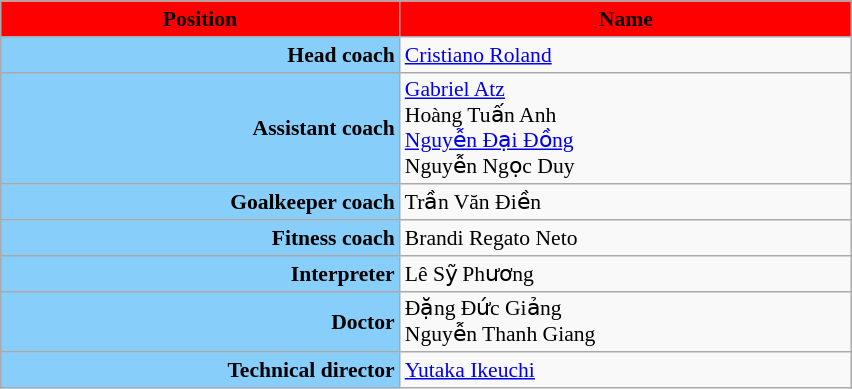<table class="wikitable" style="font-size:90%; width:45%; margin:1em auto;">
<tr>
<th style="background:red;"><span>Position</span></th>
<th style="background:red;"><span>Name</span></th>
</tr>
<tr>
<td style="background:LightSkyBlue; text-align:right;"><strong>Head coach</strong></td>
<td style="text-align:left;"> <a href='#'>Cristiano Roland</a></td>
</tr>
<tr>
<td style="background:LightSkyBlue; text-align:right;"><strong>Assistant coach</strong></td>
<td style="text-align:left;"> <a href='#'>Gabriel Atz</a> <br> Hoàng Tuấn Anh <br>  <a href='#'>Nguyễn Đại Đồng</a> <br>  Nguyễn Ngọc Duy</td>
</tr>
<tr>
<td style="background:LightSkyBlue; text-align:right;"><strong>Goalkeeper coach</strong></td>
<td style="text-align:left;"> Trần Văn Điền</td>
</tr>
<tr>
<td style="background:LightSkyBlue; text-align:right;"><strong>Fitness coach</strong></td>
<td style="text-align:left;"> Brandi Regato Neto</td>
</tr>
<tr>
<td style="background:LightSkyBlue; text-align:right;"><strong>Interpreter</strong></td>
<td style="text-align:left;"> Lê Sỹ Phương</td>
</tr>
<tr>
<td style="background:LightSkyBlue; text-align:right;"><strong>Doctor</strong></td>
<td style="text-align:left;"> Đặng Đức Giảng <br>  Nguyễn Thanh Giang</td>
</tr>
<tr>
<td style="background:LightSkyBlue; text-align:right;"><strong>Technical director</strong></td>
<td style="text-align:left;"> <a href='#'>Yutaka Ikeuchi</a></td>
</tr>
</table>
